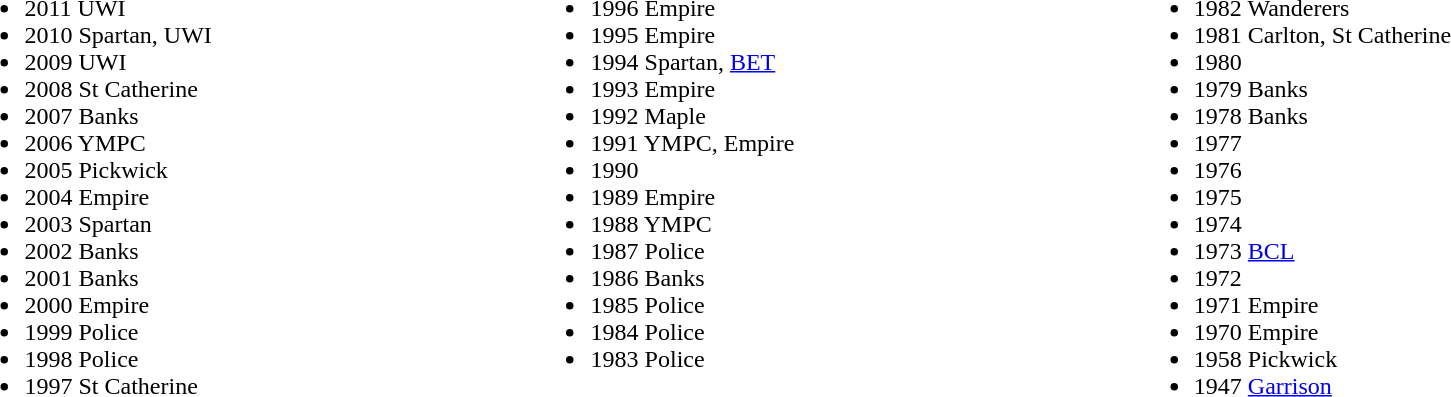<table style="background-color: transparent; width: 100%">
<tr>
<td align="left" valign="top"><br><ul><li>2011 UWI</li><li>2010 Spartan, UWI</li><li>2009 UWI</li><li>2008 St Catherine</li><li>2007 Banks</li><li>2006 YMPC</li><li>2005 Pickwick</li><li>2004 Empire</li><li>2003 Spartan</li><li>2002 Banks</li><li>2001 Banks</li><li>2000 Empire</li><li>1999 Police</li><li>1998 Police</li><li>1997 St Catherine</li></ul></td>
<td align="left" valign="top"><br><ul><li>1996 Empire</li><li>1995 Empire</li><li>1994 Spartan, <a href='#'>BET</a></li><li>1993 Empire</li><li>1992 Maple</li><li>1991 YMPC, Empire</li><li>1990</li><li>1989 Empire</li><li>1988 YMPC</li><li>1987 Police</li><li>1986 Banks</li><li>1985 Police</li><li>1984 Police</li><li>1983 Police</li></ul></td>
<td align="left" valign="top"><br><ul><li>1982 Wanderers</li><li>1981 Carlton, St Catherine</li><li>1980</li><li>1979 Banks</li><li>1978 Banks</li><li>1977</li><li>1976</li><li>1975</li><li>1974</li><li>1973 <a href='#'>BCL</a></li><li>1972</li><li>1971 Empire</li><li>1970 Empire</li><li>1958 Pickwick</li><li>1947 <a href='#'>Garrison</a></li></ul></td>
</tr>
</table>
